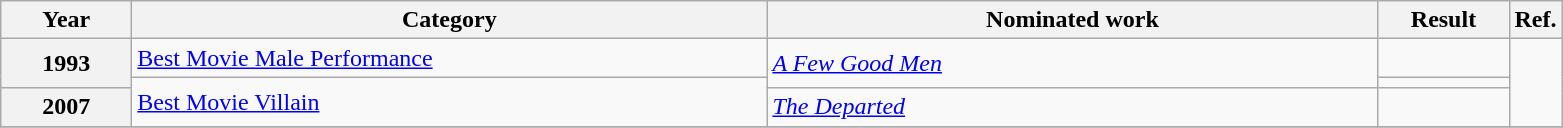<table class=wikitable>
<tr>
<th scope="col" style="width:5em;">Year</th>
<th scope="col" style="width:26em;">Category</th>
<th scope="col" style="width:25em;">Nominated work</th>
<th scope="col" style="width:5em;">Result</th>
<th>Ref.</th>
</tr>
<tr>
<th rowspan="2">1993</th>
<td><a href='#'>Best Movie Male Performance</a></td>
<td rowspan="2"><em><a href='#'>A Few Good Men</a></em></td>
<td></td>
<td rowspan="3"></td>
</tr>
<tr>
<td rowspan="2"><a href='#'>Best Movie Villain</a></td>
<td></td>
</tr>
<tr>
<th>2007</th>
<td><em><a href='#'>The Departed</a></em></td>
<td></td>
</tr>
<tr>
</tr>
</table>
